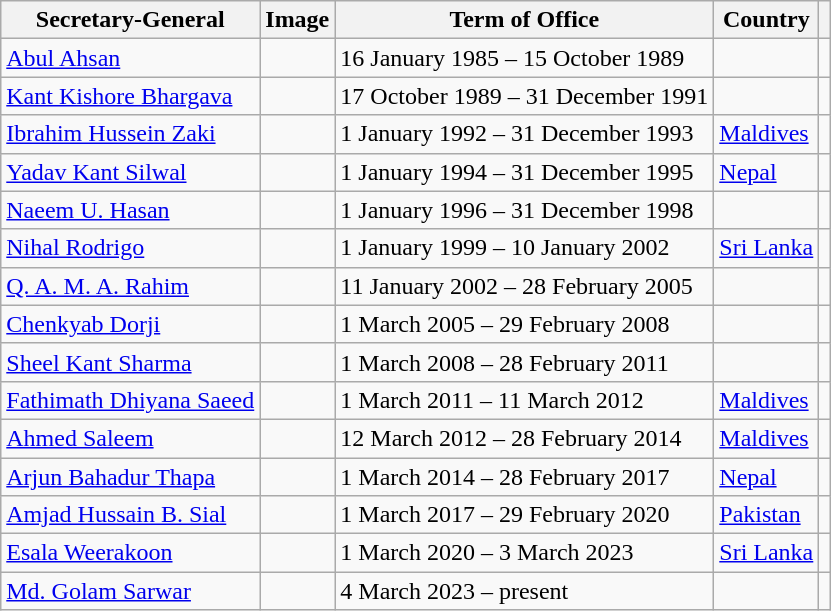<table class="wikitable sortable">
<tr>
<th>Secretary-General</th>
<th>Image</th>
<th>Term of Office</th>
<th>Country</th>
<th></th>
</tr>
<tr>
<td><a href='#'>Abul Ahsan</a></td>
<td></td>
<td>16 January 1985 – 15 October 1989</td>
<td></td>
<td></td>
</tr>
<tr>
<td><a href='#'>Kant Kishore Bhargava</a></td>
<td></td>
<td>17 October 1989 – 31 December 1991</td>
<td></td>
<td></td>
</tr>
<tr>
<td><a href='#'>Ibrahim Hussein Zaki</a></td>
<td></td>
<td>1 January 1992 – 31 December 1993</td>
<td> <a href='#'>Maldives</a></td>
<td></td>
</tr>
<tr>
<td><a href='#'>Yadav Kant Silwal</a></td>
<td></td>
<td>1 January 1994 – 31 December 1995</td>
<td> <a href='#'>Nepal</a></td>
<td></td>
</tr>
<tr>
<td><a href='#'>Naeem U. Hasan</a></td>
<td></td>
<td>1 January 1996 – 31 December 1998</td>
<td></td>
<td></td>
</tr>
<tr>
<td><a href='#'>Nihal Rodrigo</a></td>
<td></td>
<td>1 January 1999 – 10 January 2002</td>
<td> <a href='#'>Sri Lanka</a></td>
<td></td>
</tr>
<tr>
<td><a href='#'>Q. A. M. A. Rahim</a></td>
<td></td>
<td>11 January 2002 – 28 February 2005</td>
<td></td>
<td></td>
</tr>
<tr>
<td><a href='#'>Chenkyab Dorji</a></td>
<td></td>
<td>1 March 2005 – 29 February 2008</td>
<td></td>
<td></td>
</tr>
<tr>
<td><a href='#'>Sheel Kant Sharma</a></td>
<td></td>
<td>1 March 2008 – 28 February 2011</td>
<td></td>
<td></td>
</tr>
<tr>
<td><a href='#'>Fathimath Dhiyana Saeed</a></td>
<td></td>
<td>1 March 2011 – 11 March 2012</td>
<td> <a href='#'>Maldives</a></td>
<td></td>
</tr>
<tr>
<td><a href='#'>Ahmed Saleem</a></td>
<td></td>
<td>12 March 2012 – 28 February 2014</td>
<td> <a href='#'>Maldives</a></td>
<td></td>
</tr>
<tr>
<td><a href='#'>Arjun Bahadur Thapa</a></td>
<td></td>
<td>1 March 2014 – 28 February 2017</td>
<td> <a href='#'>Nepal</a></td>
<td></td>
</tr>
<tr>
<td><a href='#'>Amjad Hussain B. Sial</a></td>
<td></td>
<td>1 March 2017 – 29 February 2020</td>
<td> <a href='#'>Pakistan</a></td>
<td></td>
</tr>
<tr>
<td><a href='#'>Esala Weerakoon</a></td>
<td></td>
<td>1 March 2020 – 3 March 2023</td>
<td> <a href='#'>Sri Lanka</a></td>
<td></td>
</tr>
<tr>
<td><a href='#'>Md. Golam Sarwar</a></td>
<td></td>
<td>4 March 2023 – present</td>
<td></td>
</tr>
</table>
